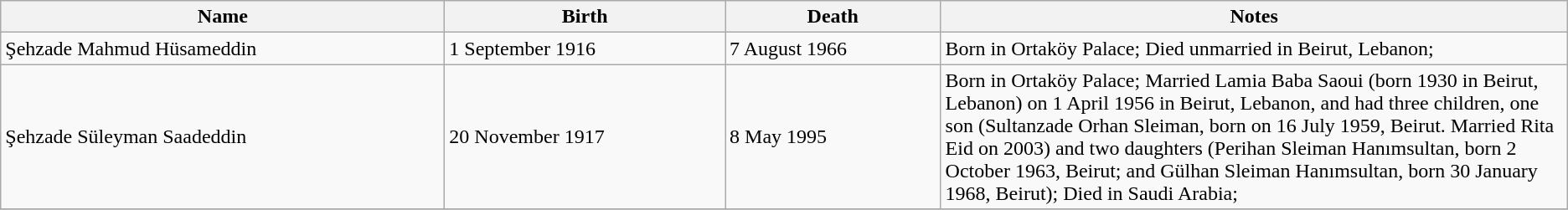<table class="wikitable">
<tr>
<th>Name</th>
<th>Birth</th>
<th>Death</th>
<th style="width:40%;">Notes</th>
</tr>
<tr>
<td>Şehzade Mahmud Hüsameddin</td>
<td>1 September 1916</td>
<td>7 August 1966</td>
<td>Born in Ortaköy Palace; Died unmarried in Beirut, Lebanon;</td>
</tr>
<tr>
<td>Şehzade Süleyman Saadeddin</td>
<td>20 November 1917</td>
<td>8 May 1995</td>
<td>Born in Ortaköy Palace; Married Lamia Baba Saoui (born 1930 in Beirut, Lebanon) on 1 April 1956 in Beirut, Lebanon, and had three children, one son (Sultanzade Orhan Sleiman, born on 16 July 1959, Beirut. Married Rita Eid on 2003) and two daughters (Perihan Sleiman Hanımsultan, born 2 October 1963, Beirut; and Gülhan Sleiman Hanımsultan, born 30 January 1968, Beirut); Died in Saudi Arabia;</td>
</tr>
<tr>
</tr>
</table>
